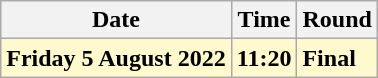<table class="wikitable">
<tr>
<th>Date</th>
<th>Time</th>
<th>Round</th>
</tr>
<tr>
<td style=background:lemonchiffon><strong>Friday 5 August 2022</strong></td>
<td style=background:lemonchiffon><strong>11:20</strong></td>
<td style=background:lemonchiffon><strong>Final</strong></td>
</tr>
</table>
